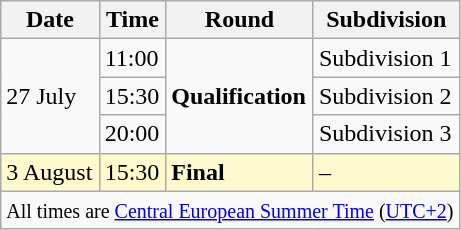<table class="wikitable">
<tr>
<th>Date</th>
<th>Time</th>
<th>Round</th>
<th>Subdivision</th>
</tr>
<tr>
<td rowspan=3>27 July</td>
<td>11:00</td>
<td rowspan=3><strong>Qualification</strong></td>
<td>Subdivision 1</td>
</tr>
<tr>
<td>15:30</td>
<td>Subdivision 2</td>
</tr>
<tr>
<td>20:00</td>
<td>Subdivision 3</td>
</tr>
<tr style=background:lemonchiffon>
<td>3 August</td>
<td>15:30</td>
<td><strong>Final</strong></td>
<td>–</td>
</tr>
<tr>
<td colspan=4 align=center><small>All times are <a href='#'>Central European Summer Time</a> (<a href='#'>UTC+2</a>)</small></td>
</tr>
</table>
